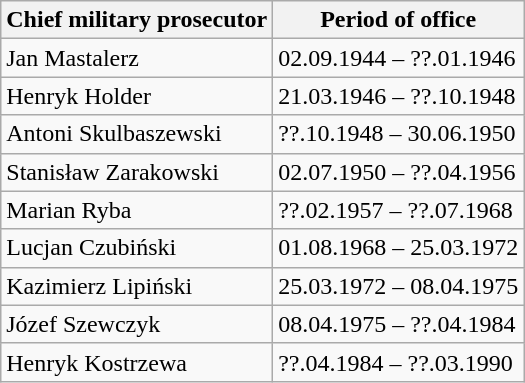<table class="wikitable">
<tr>
<th>Chief military prosecutor</th>
<th>Period of office</th>
</tr>
<tr>
<td>Jan Mastalerz</td>
<td>02.09.1944 – ??.01.1946</td>
</tr>
<tr>
<td>Henryk Holder</td>
<td>21.03.1946 – ??.10.1948</td>
</tr>
<tr>
<td>Antoni Skulbaszewski</td>
<td>??.10.1948 – 30.06.1950</td>
</tr>
<tr>
<td>Stanisław Zarakowski</td>
<td>02.07.1950 – ??.04.1956</td>
</tr>
<tr>
<td>Marian Ryba</td>
<td>??.02.1957 – ??.07.1968</td>
</tr>
<tr>
<td>Lucjan Czubiński</td>
<td>01.08.1968 – 25.03.1972</td>
</tr>
<tr>
<td>Kazimierz Lipiński</td>
<td>25.03.1972 – 08.04.1975</td>
</tr>
<tr>
<td>Józef Szewczyk</td>
<td>08.04.1975 – ??.04.1984</td>
</tr>
<tr>
<td>Henryk Kostrzewa</td>
<td>??.04.1984 – ??.03.1990</td>
</tr>
</table>
